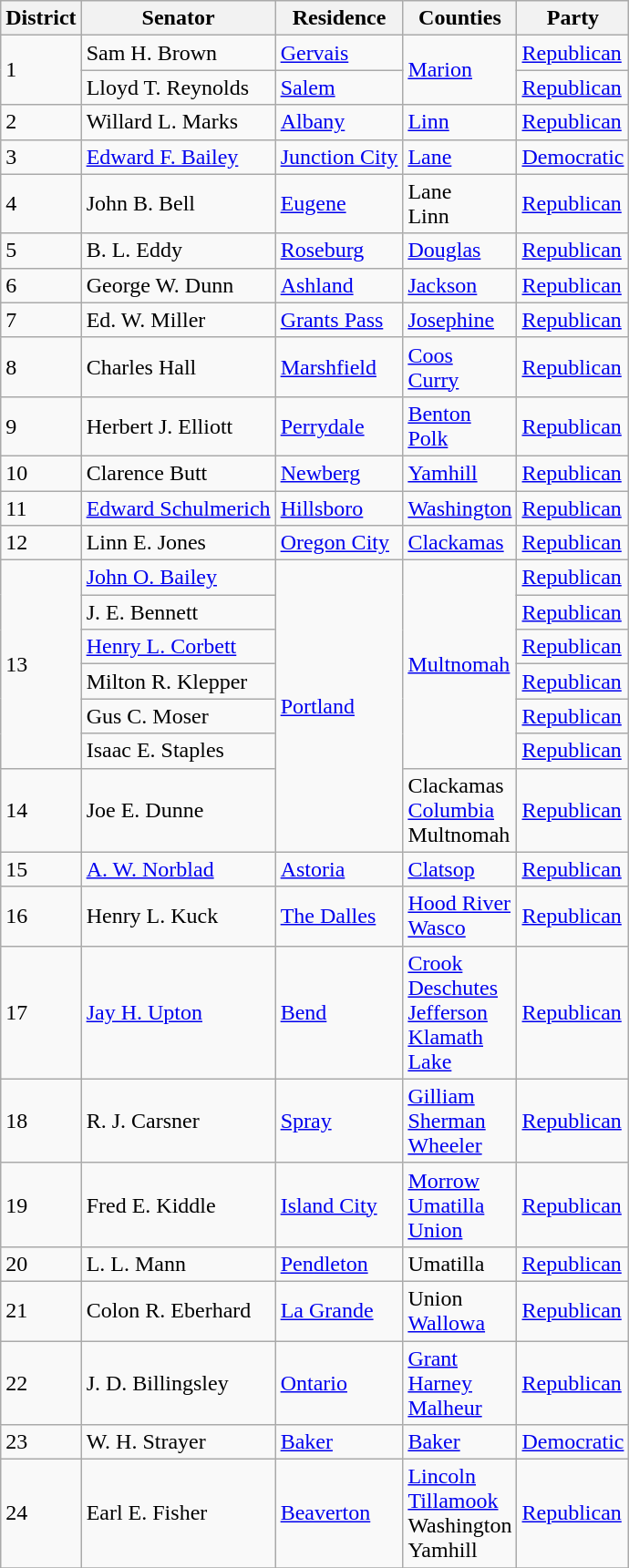<table class=wikitable>
<tr>
<th>District</th>
<th>Senator</th>
<th>Residence</th>
<th>Counties</th>
<th>Party</th>
</tr>
<tr>
<td rowspan="2">1</td>
<td>Sam H. Brown</td>
<td><a href='#'>Gervais</a></td>
<td rowspan="2"><a href='#'>Marion</a></td>
<td><a href='#'>Republican</a></td>
</tr>
<tr>
<td> Lloyd T. Reynolds</td>
<td><a href='#'>Salem</a></td>
<td><a href='#'>Republican</a></td>
</tr>
<tr>
<td>2</td>
<td>Willard L. Marks</td>
<td><a href='#'>Albany</a></td>
<td><a href='#'>Linn</a></td>
<td><a href='#'>Republican</a></td>
</tr>
<tr>
<td>3</td>
<td><a href='#'>Edward F. Bailey</a></td>
<td><a href='#'>Junction City</a></td>
<td><a href='#'>Lane</a></td>
<td><a href='#'>Democratic</a></td>
</tr>
<tr>
<td>4</td>
<td>John B. Bell</td>
<td><a href='#'>Eugene</a></td>
<td>Lane<br>Linn</td>
<td><a href='#'>Republican</a></td>
</tr>
<tr>
<td>5</td>
<td>B. L. Eddy</td>
<td><a href='#'>Roseburg</a></td>
<td><a href='#'>Douglas</a></td>
<td><a href='#'>Republican</a></td>
</tr>
<tr>
<td>6</td>
<td>George W. Dunn</td>
<td><a href='#'>Ashland</a></td>
<td><a href='#'>Jackson</a></td>
<td><a href='#'>Republican</a></td>
</tr>
<tr>
<td>7</td>
<td>Ed. W. Miller</td>
<td><a href='#'>Grants Pass</a></td>
<td><a href='#'>Josephine</a></td>
<td><a href='#'>Republican</a></td>
</tr>
<tr>
<td>8</td>
<td>Charles Hall</td>
<td><a href='#'>Marshfield</a></td>
<td><a href='#'>Coos</a><br><a href='#'>Curry</a></td>
<td><a href='#'>Republican</a></td>
</tr>
<tr>
<td>9</td>
<td>Herbert J. Elliott</td>
<td><a href='#'>Perrydale</a></td>
<td><a href='#'>Benton</a><br><a href='#'>Polk</a></td>
<td><a href='#'>Republican</a></td>
</tr>
<tr>
<td>10</td>
<td>Clarence Butt</td>
<td><a href='#'>Newberg</a></td>
<td><a href='#'>Yamhill</a></td>
<td><a href='#'>Republican</a></td>
</tr>
<tr>
<td>11</td>
<td><a href='#'>Edward Schulmerich</a></td>
<td><a href='#'>Hillsboro</a></td>
<td><a href='#'>Washington</a></td>
<td><a href='#'>Republican</a></td>
</tr>
<tr>
<td>12</td>
<td>Linn E. Jones</td>
<td><a href='#'>Oregon City</a></td>
<td><a href='#'>Clackamas</a></td>
<td><a href='#'>Republican</a></td>
</tr>
<tr>
<td rowspan="6">13</td>
<td><a href='#'>John O. Bailey</a></td>
<td rowspan="7"><a href='#'>Portland</a></td>
<td rowspan="6"><a href='#'>Multnomah</a></td>
<td><a href='#'>Republican</a></td>
</tr>
<tr>
<td> J. E. Bennett</td>
<td><a href='#'>Republican</a></td>
</tr>
<tr>
<td> <a href='#'>Henry L. Corbett</a></td>
<td><a href='#'>Republican</a></td>
</tr>
<tr>
<td> Milton R. Klepper</td>
<td><a href='#'>Republican</a></td>
</tr>
<tr>
<td> Gus C. Moser</td>
<td><a href='#'>Republican</a></td>
</tr>
<tr>
<td> Isaac E. Staples</td>
<td><a href='#'>Republican</a></td>
</tr>
<tr>
<td>14</td>
<td>Joe E. Dunne</td>
<td> Clackamas<br><a href='#'>Columbia</a><br>Multnomah</td>
<td><a href='#'>Republican</a></td>
</tr>
<tr>
<td>15</td>
<td><a href='#'>A. W. Norblad</a></td>
<td><a href='#'>Astoria</a></td>
<td><a href='#'>Clatsop</a></td>
<td><a href='#'>Republican</a></td>
</tr>
<tr>
<td>16</td>
<td>Henry L. Kuck</td>
<td><a href='#'>The Dalles</a></td>
<td><a href='#'>Hood River</a><br><a href='#'>Wasco</a></td>
<td><a href='#'>Republican</a></td>
</tr>
<tr>
<td>17</td>
<td><a href='#'>Jay H. Upton</a></td>
<td><a href='#'>Bend</a></td>
<td><a href='#'>Crook</a><br><a href='#'>Deschutes</a><br><a href='#'>Jefferson</a><br><a href='#'>Klamath</a><br><a href='#'>Lake</a></td>
<td><a href='#'>Republican</a></td>
</tr>
<tr>
<td>18</td>
<td>R. J. Carsner</td>
<td><a href='#'>Spray</a></td>
<td><a href='#'>Gilliam</a><br><a href='#'>Sherman</a><br><a href='#'>Wheeler</a></td>
<td><a href='#'>Republican</a></td>
</tr>
<tr>
<td>19</td>
<td>Fred E. Kiddle</td>
<td><a href='#'>Island City</a></td>
<td><a href='#'>Morrow</a><br><a href='#'>Umatilla</a><br><a href='#'>Union</a></td>
<td><a href='#'>Republican</a></td>
</tr>
<tr>
<td>20</td>
<td>L. L. Mann</td>
<td><a href='#'>Pendleton</a></td>
<td>Umatilla</td>
<td><a href='#'>Republican</a></td>
</tr>
<tr>
<td>21</td>
<td>Colon R. Eberhard</td>
<td><a href='#'>La Grande</a></td>
<td>Union<br><a href='#'>Wallowa</a></td>
<td><a href='#'>Republican</a></td>
</tr>
<tr>
<td>22</td>
<td>J. D. Billingsley</td>
<td><a href='#'>Ontario</a></td>
<td><a href='#'>Grant</a><br><a href='#'>Harney</a><br><a href='#'>Malheur</a></td>
<td><a href='#'>Republican</a></td>
</tr>
<tr>
<td>23</td>
<td>W. H. Strayer</td>
<td><a href='#'>Baker</a></td>
<td><a href='#'>Baker</a></td>
<td><a href='#'>Democratic</a></td>
</tr>
<tr>
<td>24</td>
<td>Earl E. Fisher</td>
<td><a href='#'>Beaverton</a></td>
<td><a href='#'>Lincoln</a><br><a href='#'>Tillamook</a><br>Washington<br>Yamhill</td>
<td><a href='#'>Republican</a></td>
</tr>
<tr>
</tr>
</table>
